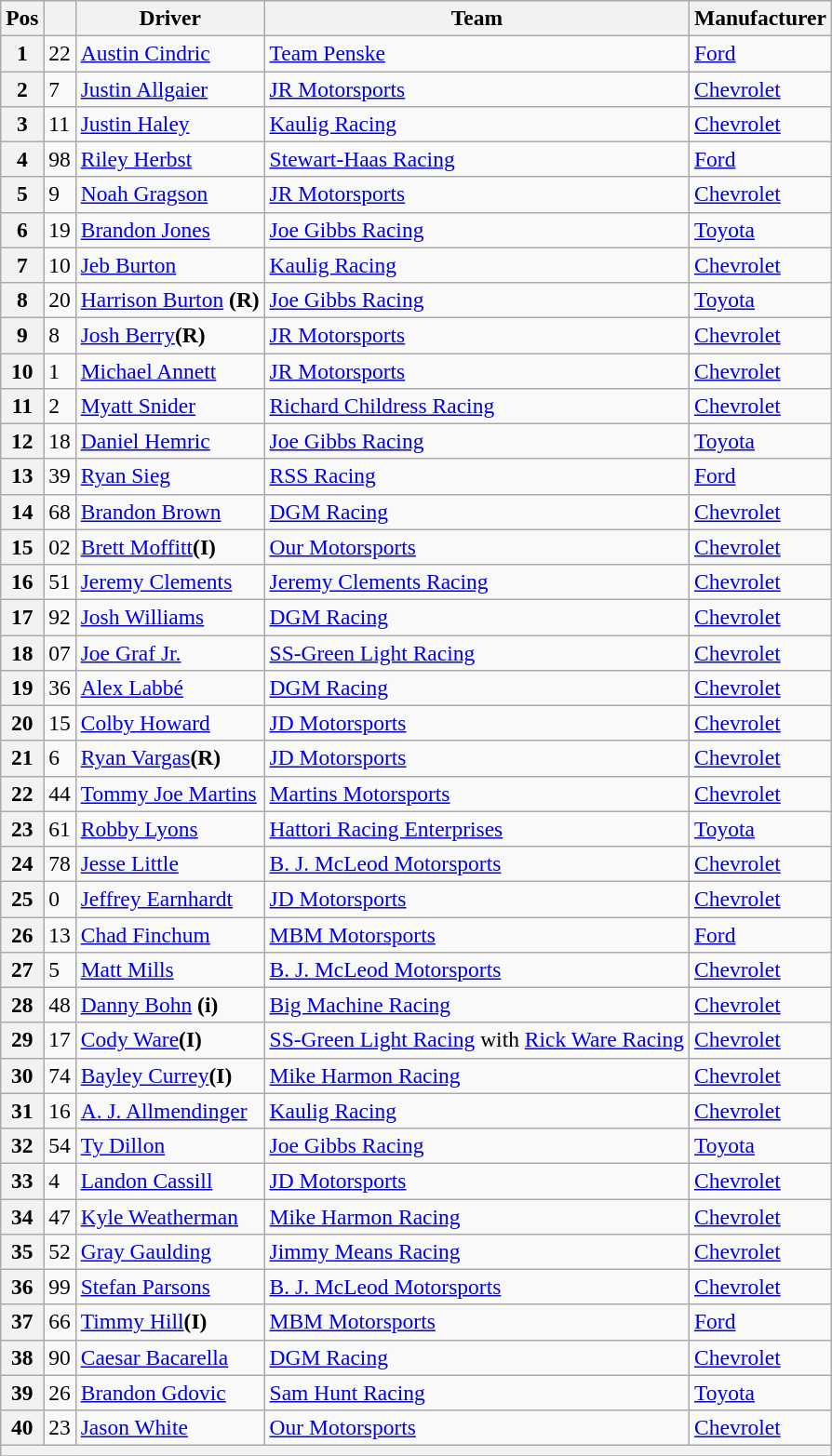<table class="wikitable" style="font-size:98%">
<tr>
<th>Pos</th>
<th></th>
<th>Driver</th>
<th>Team</th>
<th>Manufacturer</th>
</tr>
<tr>
<th>1</th>
<td>22</td>
<td><a href='#'>Austin Cindric</a></td>
<td><a href='#'>Team Penske</a></td>
<td><a href='#'>Ford</a></td>
</tr>
<tr>
<th>2</th>
<td>7</td>
<td><a href='#'>Justin Allgaier</a></td>
<td><a href='#'>JR Motorsports</a></td>
<td><a href='#'>Chevrolet</a></td>
</tr>
<tr>
<th>3</th>
<td>11</td>
<td><a href='#'>Justin Haley</a></td>
<td><a href='#'>Kaulig Racing</a></td>
<td><a href='#'>Chevrolet</a></td>
</tr>
<tr>
<th>4</th>
<td>98</td>
<td><a href='#'>Riley Herbst</a></td>
<td><a href='#'>Stewart-Haas Racing</a></td>
<td><a href='#'>Ford</a></td>
</tr>
<tr>
<th>5</th>
<td>9</td>
<td><a href='#'>Noah Gragson</a></td>
<td><a href='#'>JR Motorsports</a></td>
<td><a href='#'>Chevrolet</a></td>
</tr>
<tr>
<th>6</th>
<td>19</td>
<td><a href='#'>Brandon Jones</a></td>
<td><a href='#'>Joe Gibbs Racing</a></td>
<td><a href='#'>Toyota</a></td>
</tr>
<tr>
<th>7</th>
<td>10</td>
<td><a href='#'>Jeb Burton</a></td>
<td><a href='#'>Kaulig Racing</a></td>
<td><a href='#'>Chevrolet</a></td>
</tr>
<tr>
<th>8</th>
<td>20</td>
<td><a href='#'>Harrison Burton</a> <strong>(R)</strong></td>
<td><a href='#'>Joe Gibbs Racing</a></td>
<td><a href='#'>Toyota</a></td>
</tr>
<tr>
<th>9</th>
<td>8</td>
<td><a href='#'>Josh Berry</a><strong>(R)</strong></td>
<td><a href='#'>JR Motorsports</a></td>
<td><a href='#'>Chevrolet</a></td>
</tr>
<tr>
<th>10</th>
<td>1</td>
<td><a href='#'>Michael Annett</a></td>
<td><a href='#'>JR Motorsports</a></td>
<td><a href='#'>Chevrolet</a></td>
</tr>
<tr>
<th>11</th>
<td>2</td>
<td><a href='#'>Myatt Snider</a></td>
<td><a href='#'>Richard Childress Racing</a></td>
<td><a href='#'>Chevrolet</a></td>
</tr>
<tr>
<th>12</th>
<td>18</td>
<td><a href='#'>Daniel Hemric</a></td>
<td><a href='#'>Joe Gibbs Racing</a></td>
<td><a href='#'>Toyota</a></td>
</tr>
<tr>
<th>13</th>
<td>39</td>
<td><a href='#'>Ryan Sieg</a></td>
<td><a href='#'>RSS Racing</a></td>
<td><a href='#'>Ford</a></td>
</tr>
<tr>
<th>14</th>
<td>68</td>
<td><a href='#'>Brandon Brown</a></td>
<td><a href='#'>DGM Racing</a></td>
<td><a href='#'>Chevrolet</a></td>
</tr>
<tr>
<th>15</th>
<td>02</td>
<td><a href='#'>Brett Moffitt</a><strong>(I)</strong></td>
<td><a href='#'>Our Motorsports</a></td>
<td><a href='#'>Chevrolet</a></td>
</tr>
<tr>
<th>16</th>
<td>51</td>
<td><a href='#'>Jeremy Clements</a></td>
<td><a href='#'>Jeremy Clements Racing</a></td>
<td><a href='#'>Chevrolet</a></td>
</tr>
<tr>
<th>17</th>
<td>92</td>
<td><a href='#'>Josh Williams</a></td>
<td><a href='#'>DGM Racing</a></td>
<td><a href='#'>Chevrolet</a></td>
</tr>
<tr>
<th>18</th>
<td>07</td>
<td><a href='#'>Joe Graf Jr.</a></td>
<td><a href='#'>SS-Green Light Racing</a></td>
<td><a href='#'>Chevrolet</a></td>
</tr>
<tr>
<th>19</th>
<td>36</td>
<td><a href='#'>Alex Labbé</a></td>
<td><a href='#'>DGM Racing</a></td>
<td><a href='#'>Chevrolet</a></td>
</tr>
<tr>
<th>20</th>
<td>15</td>
<td><a href='#'>Colby Howard</a></td>
<td><a href='#'>JD Motorsports</a></td>
<td><a href='#'>Chevrolet</a></td>
</tr>
<tr>
<th>21</th>
<td>6</td>
<td><a href='#'>Ryan Vargas</a><strong>(R)</strong></td>
<td><a href='#'>JD Motorsports</a></td>
<td><a href='#'>Chevrolet</a></td>
</tr>
<tr>
<th>22</th>
<td>44</td>
<td><a href='#'>Tommy Joe Martins</a></td>
<td><a href='#'>Martins Motorsports</a></td>
<td><a href='#'>Chevrolet</a></td>
</tr>
<tr>
<th>23</th>
<td>61</td>
<td><a href='#'>Robby Lyons</a></td>
<td><a href='#'>Hattori Racing Enterprises</a></td>
<td><a href='#'>Toyota</a></td>
</tr>
<tr>
<th>24</th>
<td>78</td>
<td><a href='#'>Jesse Little</a></td>
<td><a href='#'>B. J. McLeod Motorsports</a></td>
<td><a href='#'>Chevrolet</a></td>
</tr>
<tr>
<th>25</th>
<td>0</td>
<td><a href='#'>Jeffrey Earnhardt</a></td>
<td><a href='#'>JD Motorsports</a></td>
<td><a href='#'>Chevrolet</a></td>
</tr>
<tr>
<th>26</th>
<td>13</td>
<td><a href='#'>Chad Finchum</a></td>
<td><a href='#'>MBM Motorsports</a></td>
<td><a href='#'>Ford</a></td>
</tr>
<tr>
<th>27</th>
<td>5</td>
<td><a href='#'>Matt Mills</a></td>
<td><a href='#'>B. J. McLeod Motorsports</a></td>
<td><a href='#'>Chevrolet</a></td>
</tr>
<tr>
<th>28</th>
<td>48</td>
<td><a href='#'>Danny Bohn</a> <strong>(i)</strong></td>
<td><a href='#'>Big Machine Racing</a></td>
<td><a href='#'>Chevrolet</a></td>
</tr>
<tr>
<th>29</th>
<td>17</td>
<td><a href='#'>Cody Ware</a><strong>(I)</strong></td>
<td><a href='#'>SS-Green Light Racing</a> with <a href='#'>Rick Ware Racing</a></td>
<td><a href='#'>Chevrolet</a></td>
</tr>
<tr>
<th>30</th>
<td>74</td>
<td><a href='#'>Bayley Currey</a><strong>(I)</strong></td>
<td><a href='#'>Mike Harmon Racing</a></td>
<td><a href='#'>Chevrolet</a></td>
</tr>
<tr>
<th>31</th>
<td>16</td>
<td><a href='#'>A. J. Allmendinger</a></td>
<td><a href='#'>Kaulig Racing</a></td>
<td><a href='#'>Chevrolet</a></td>
</tr>
<tr>
<th>32</th>
<td>54</td>
<td><a href='#'>Ty Dillon</a></td>
<td><a href='#'>Joe Gibbs Racing</a></td>
<td><a href='#'>Toyota</a></td>
</tr>
<tr>
<th>33</th>
<td>4</td>
<td><a href='#'>Landon Cassill</a></td>
<td><a href='#'>JD Motorsports</a></td>
<td><a href='#'>Chevrolet</a></td>
</tr>
<tr>
<th>34</th>
<td>47</td>
<td><a href='#'>Kyle Weatherman</a></td>
<td><a href='#'>Mike Harmon Racing</a></td>
<td><a href='#'>Chevrolet</a></td>
</tr>
<tr>
<th>35</th>
<td>52</td>
<td><a href='#'>Gray Gaulding</a></td>
<td><a href='#'>Jimmy Means Racing</a></td>
<td><a href='#'>Chevrolet</a></td>
</tr>
<tr>
<th>36</th>
<td>99</td>
<td><a href='#'>Stefan Parsons</a></td>
<td><a href='#'>B. J. McLeod Motorsports</a></td>
<td><a href='#'>Chevrolet</a></td>
</tr>
<tr>
<th>37</th>
<td>66</td>
<td><a href='#'>Timmy Hill</a><strong>(I)</strong></td>
<td><a href='#'>MBM Motorsports</a></td>
<td><a href='#'>Ford</a></td>
</tr>
<tr>
<th>38</th>
<td>90</td>
<td><a href='#'>Caesar Bacarella</a></td>
<td><a href='#'>DGM Racing</a></td>
<td><a href='#'>Chevrolet</a></td>
</tr>
<tr>
<th>39</th>
<td>26</td>
<td><a href='#'>Brandon Gdovic</a></td>
<td><a href='#'>Sam Hunt Racing</a></td>
<td><a href='#'>Toyota</a></td>
</tr>
<tr>
<th>40</th>
<td>23</td>
<td><a href='#'>Jason White</a></td>
<td><a href='#'>Our Motorsports</a></td>
<td><a href='#'>Chevrolet</a></td>
</tr>
<tr>
<th colspan="6"></th>
</tr>
<tr>
</tr>
</table>
